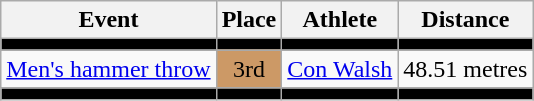<table class=wikitable>
<tr>
<th>Event</th>
<th>Place</th>
<th>Athlete</th>
<th>Distance</th>
</tr>
<tr bgcolor=black>
<td></td>
<td></td>
<td></td>
<td></td>
</tr>
<tr align=center>
<td align=left><a href='#'>Men's hammer throw</a></td>
<td bgcolor=cc9966>3rd</td>
<td align=left><a href='#'>Con Walsh</a></td>
<td>48.51 metres</td>
</tr>
<tr bgcolor=black>
<td></td>
<td></td>
<td></td>
<td></td>
</tr>
</table>
